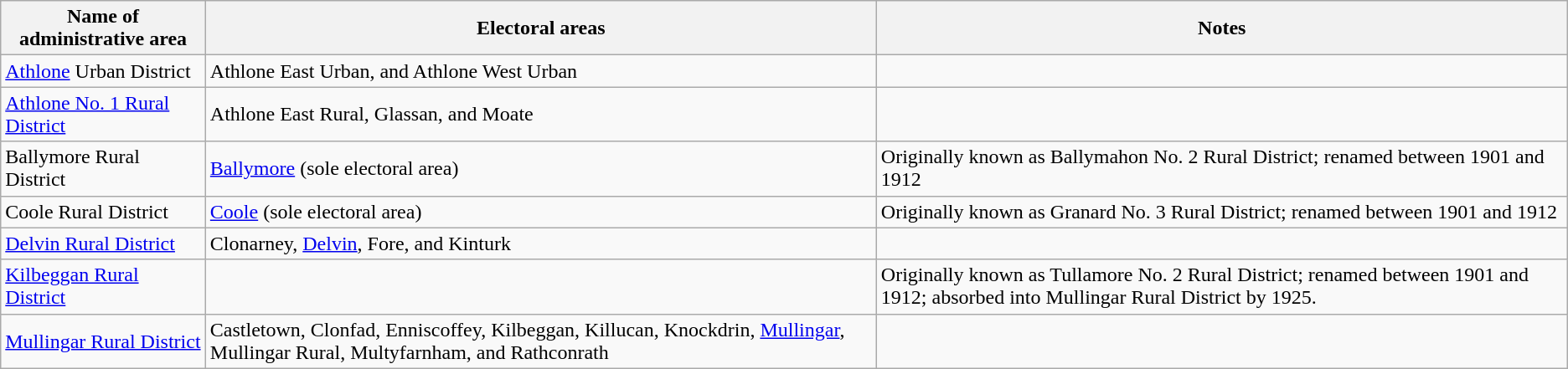<table class="wikitable">
<tr>
<th>Name of administrative area</th>
<th>Electoral areas</th>
<th>Notes</th>
</tr>
<tr>
<td><a href='#'>Athlone</a> Urban District</td>
<td>Athlone East Urban, and Athlone West Urban</td>
<td></td>
</tr>
<tr>
<td><a href='#'>Athlone No. 1 Rural District</a></td>
<td>Athlone East Rural, Glassan, and Moate</td>
<td></td>
</tr>
<tr>
<td>Ballymore Rural District</td>
<td><a href='#'>Ballymore</a> (sole electoral area)</td>
<td>Originally known as Ballymahon No. 2 Rural District; renamed between 1901 and 1912</td>
</tr>
<tr>
<td>Coole Rural District</td>
<td><a href='#'>Coole</a> (sole electoral area)</td>
<td>Originally known as Granard No. 3 Rural District; renamed between 1901 and 1912</td>
</tr>
<tr>
<td><a href='#'>Delvin Rural District</a></td>
<td>Clonarney, <a href='#'>Delvin</a>, Fore, and Kinturk</td>
<td></td>
</tr>
<tr>
<td><a href='#'>Kilbeggan Rural District</a></td>
<td></td>
<td>Originally known as Tullamore No. 2 Rural District; renamed between 1901 and 1912; absorbed into Mullingar Rural District by 1925.</td>
</tr>
<tr>
<td><a href='#'>Mullingar Rural District</a></td>
<td>Castletown, Clonfad, Enniscoffey, Kilbeggan, Killucan, Knockdrin, <a href='#'>Mullingar</a>, Mullingar Rural, Multyfarnham, and Rathconrath</td>
<td></td>
</tr>
</table>
